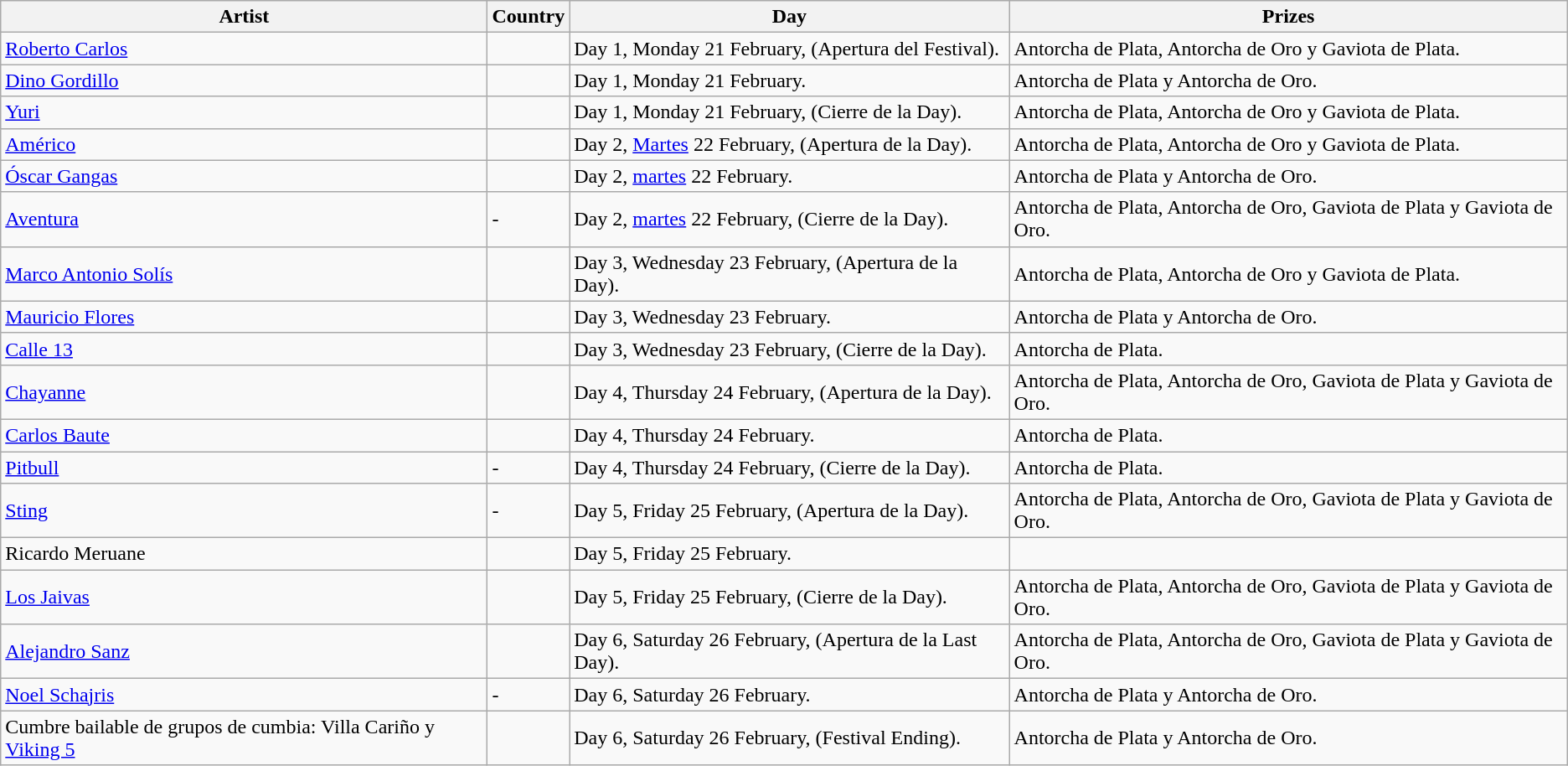<table class="wikitable">
<tr>
<th>Artist</th>
<th>Country</th>
<th>Day</th>
<th>Prizes</th>
</tr>
<tr>
<td><a href='#'>Roberto Carlos</a></td>
<td></td>
<td>Day 1, Monday 21 February, (Apertura del Festival).</td>
<td>Antorcha de Plata, Antorcha de Oro y Gaviota de Plata.</td>
</tr>
<tr>
<td><a href='#'>Dino Gordillo</a></td>
<td></td>
<td>Day 1, Monday 21 February.</td>
<td>Antorcha de Plata y Antorcha de Oro.</td>
</tr>
<tr>
<td><a href='#'>Yuri</a></td>
<td></td>
<td>Day 1, Monday 21 February, (Cierre de la Day).</td>
<td>Antorcha de Plata, Antorcha de Oro y Gaviota de Plata.</td>
</tr>
<tr>
<td><a href='#'>Américo</a></td>
<td></td>
<td>Day 2, <a href='#'>Martes</a> 22 February, (Apertura de la Day).</td>
<td>Antorcha de Plata, Antorcha de Oro y Gaviota de Plata.</td>
</tr>
<tr>
<td><a href='#'>Óscar Gangas</a></td>
<td></td>
<td>Day 2, <a href='#'>martes</a> 22 February.</td>
<td>Antorcha de Plata y Antorcha de Oro.</td>
</tr>
<tr>
<td><a href='#'>Aventura</a></td>
<td>-</td>
<td>Day 2, <a href='#'>martes</a> 22 February, (Cierre de la Day).</td>
<td>Antorcha de Plata, Antorcha de Oro, Gaviota de Plata y Gaviota de Oro.</td>
</tr>
<tr>
<td><a href='#'>Marco Antonio Solís</a></td>
<td></td>
<td>Day 3, Wednesday 23 February, (Apertura de la Day).</td>
<td>Antorcha de Plata, Antorcha de Oro y Gaviota de Plata.</td>
</tr>
<tr>
<td><a href='#'>Mauricio Flores</a></td>
<td></td>
<td>Day 3, Wednesday 23 February.</td>
<td>Antorcha de Plata y Antorcha de Oro.</td>
</tr>
<tr>
<td><a href='#'>Calle 13</a></td>
<td></td>
<td>Day 3, Wednesday 23 February, (Cierre de la Day).</td>
<td>Antorcha de Plata.</td>
</tr>
<tr>
<td><a href='#'>Chayanne</a></td>
<td></td>
<td>Day 4, Thursday 24 February, (Apertura de la Day).</td>
<td>Antorcha de Plata, Antorcha de Oro, Gaviota de Plata y Gaviota de Oro.</td>
</tr>
<tr>
<td><a href='#'>Carlos Baute</a></td>
<td></td>
<td>Day 4, Thursday 24 February.</td>
<td>Antorcha de Plata.</td>
</tr>
<tr>
<td><a href='#'>Pitbull</a></td>
<td>-</td>
<td>Day 4, Thursday 24 February, (Cierre de la Day).</td>
<td>Antorcha de Plata.</td>
</tr>
<tr>
<td><a href='#'>Sting</a></td>
<td>-</td>
<td>Day 5, Friday 25 February, (Apertura de la Day).</td>
<td>Antorcha de Plata, Antorcha de Oro, Gaviota de Plata y Gaviota de Oro.</td>
</tr>
<tr>
<td>Ricardo Meruane</td>
<td></td>
<td>Day 5, Friday 25 February.</td>
<td></td>
</tr>
<tr>
<td><a href='#'>Los Jaivas</a></td>
<td></td>
<td>Day 5, Friday 25 February, (Cierre de la Day).</td>
<td>Antorcha de Plata, Antorcha de Oro, Gaviota de Plata y Gaviota de Oro.</td>
</tr>
<tr>
<td><a href='#'>Alejandro Sanz</a></td>
<td></td>
<td>Day 6, Saturday 26 February, (Apertura de la Last Day).</td>
<td>Antorcha de Plata, Antorcha de Oro, Gaviota de Plata y Gaviota de Oro.</td>
</tr>
<tr>
<td><a href='#'>Noel Schajris</a></td>
<td>-</td>
<td>Day 6, Saturday 26 February.</td>
<td>Antorcha de Plata y Antorcha de Oro.</td>
</tr>
<tr>
<td>Cumbre bailable de grupos de cumbia: Villa Cariño y <a href='#'>Viking 5</a></td>
<td></td>
<td>Day 6, Saturday 26 February, (Festival Ending).</td>
<td>Antorcha de Plata y Antorcha de Oro.</td>
</tr>
</table>
